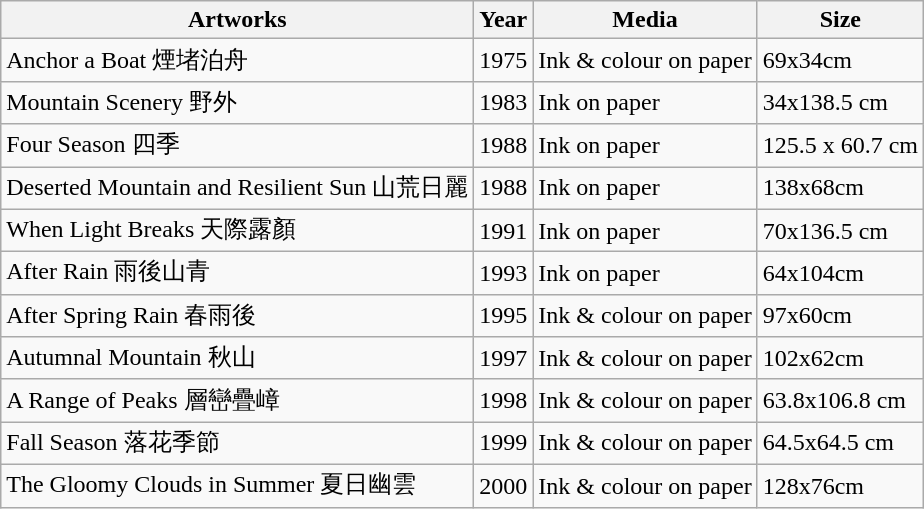<table class="wikitable">
<tr>
<th>Artworks</th>
<th>Year</th>
<th>Media</th>
<th>Size</th>
</tr>
<tr>
<td>Anchor a Boat 煙堵泊舟</td>
<td>1975</td>
<td>Ink & colour on paper</td>
<td>69x34cm</td>
</tr>
<tr>
<td>Mountain Scenery 野外</td>
<td>1983</td>
<td>Ink on paper</td>
<td>34x138.5 cm</td>
</tr>
<tr>
<td>Four Season 四季</td>
<td>1988</td>
<td>Ink on paper</td>
<td>125.5 x 60.7 cm</td>
</tr>
<tr>
<td>Deserted Mountain and Resilient Sun 山荒日麗</td>
<td>1988</td>
<td>Ink on paper</td>
<td>138x68cm</td>
</tr>
<tr>
<td>When Light Breaks 天際露顏</td>
<td>1991</td>
<td>Ink on paper</td>
<td>70x136.5 cm</td>
</tr>
<tr>
<td>After Rain 雨後山青</td>
<td>1993</td>
<td>Ink on paper</td>
<td>64x104cm</td>
</tr>
<tr>
<td>After Spring Rain 春雨後</td>
<td>1995</td>
<td>Ink & colour on paper</td>
<td>97x60cm</td>
</tr>
<tr>
<td>Autumnal Mountain 秋山</td>
<td>1997</td>
<td>Ink & colour on paper</td>
<td>102x62cm</td>
</tr>
<tr>
<td>A Range of Peaks 層巒疊嶂</td>
<td>1998</td>
<td>Ink & colour on paper</td>
<td>63.8x106.8 cm</td>
</tr>
<tr>
<td>Fall Season 落花季節</td>
<td>1999</td>
<td>Ink & colour on paper</td>
<td>64.5x64.5 cm</td>
</tr>
<tr>
<td>The Gloomy Clouds in Summer 夏日幽雲</td>
<td>2000</td>
<td>Ink & colour on paper</td>
<td>128x76cm</td>
</tr>
</table>
